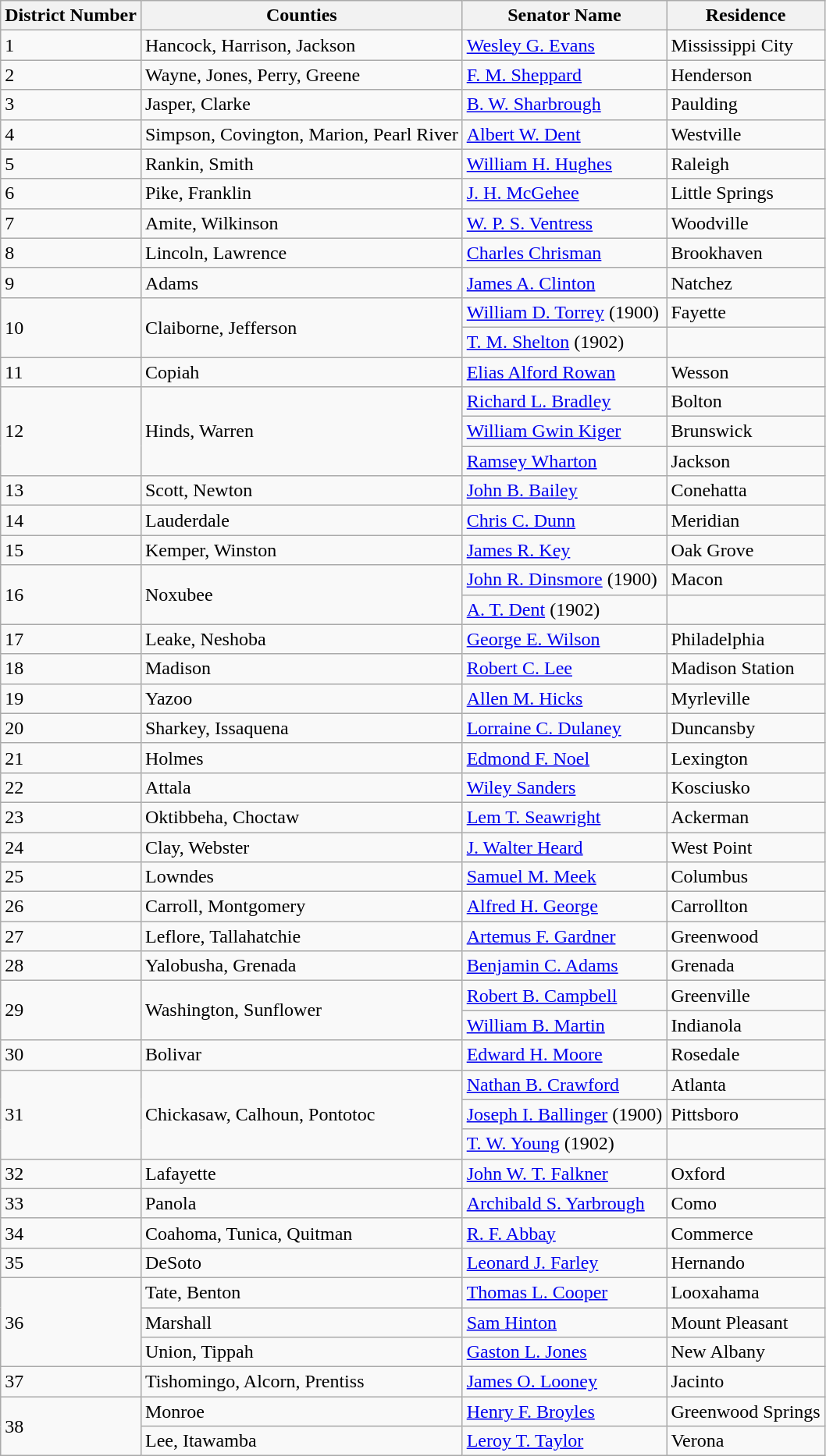<table class="wikitable">
<tr>
<th>District Number</th>
<th>Counties</th>
<th>Senator Name</th>
<th>Residence</th>
</tr>
<tr>
<td>1</td>
<td>Hancock, Harrison, Jackson</td>
<td><a href='#'>Wesley G. Evans</a></td>
<td>Mississippi City</td>
</tr>
<tr>
<td>2</td>
<td>Wayne, Jones, Perry, Greene</td>
<td><a href='#'>F. M. Sheppard</a></td>
<td>Henderson</td>
</tr>
<tr>
<td>3</td>
<td>Jasper, Clarke</td>
<td><a href='#'>B. W. Sharbrough</a></td>
<td>Paulding</td>
</tr>
<tr>
<td>4</td>
<td>Simpson, Covington, Marion, Pearl River</td>
<td><a href='#'>Albert W. Dent</a></td>
<td>Westville</td>
</tr>
<tr>
<td>5</td>
<td>Rankin, Smith</td>
<td><a href='#'>William H. Hughes</a></td>
<td>Raleigh</td>
</tr>
<tr>
<td>6</td>
<td>Pike, Franklin</td>
<td><a href='#'>J. H. McGehee</a></td>
<td>Little Springs</td>
</tr>
<tr>
<td>7</td>
<td>Amite, Wilkinson</td>
<td><a href='#'>W. P. S. Ventress</a></td>
<td>Woodville</td>
</tr>
<tr>
<td>8</td>
<td>Lincoln, Lawrence</td>
<td><a href='#'>Charles Chrisman</a></td>
<td>Brookhaven</td>
</tr>
<tr>
<td>9</td>
<td>Adams</td>
<td><a href='#'>James A. Clinton</a></td>
<td>Natchez</td>
</tr>
<tr>
<td rowspan="2">10</td>
<td rowspan="2">Claiborne, Jefferson</td>
<td><a href='#'>William D. Torrey</a> (1900)</td>
<td>Fayette</td>
</tr>
<tr>
<td><a href='#'>T. M. Shelton</a> (1902)</td>
<td></td>
</tr>
<tr>
<td>11</td>
<td>Copiah</td>
<td><a href='#'>Elias Alford Rowan</a></td>
<td>Wesson</td>
</tr>
<tr>
<td rowspan="3">12</td>
<td rowspan="3">Hinds, Warren</td>
<td><a href='#'>Richard L. Bradley</a></td>
<td>Bolton</td>
</tr>
<tr>
<td><a href='#'>William Gwin Kiger</a></td>
<td>Brunswick</td>
</tr>
<tr>
<td><a href='#'>Ramsey Wharton</a></td>
<td>Jackson</td>
</tr>
<tr>
<td>13</td>
<td>Scott, Newton</td>
<td><a href='#'>John B. Bailey</a></td>
<td>Conehatta</td>
</tr>
<tr>
<td>14</td>
<td>Lauderdale</td>
<td><a href='#'>Chris C. Dunn</a></td>
<td>Meridian</td>
</tr>
<tr>
<td>15</td>
<td>Kemper, Winston</td>
<td><a href='#'>James R. Key</a></td>
<td>Oak Grove</td>
</tr>
<tr>
<td rowspan="2">16</td>
<td rowspan="2">Noxubee</td>
<td><a href='#'>John R. Dinsmore</a> (1900)</td>
<td>Macon</td>
</tr>
<tr>
<td><a href='#'>A. T. Dent</a> (1902)</td>
<td></td>
</tr>
<tr>
<td>17</td>
<td>Leake, Neshoba</td>
<td><a href='#'>George E. Wilson</a></td>
<td>Philadelphia</td>
</tr>
<tr>
<td>18</td>
<td>Madison</td>
<td><a href='#'>Robert C. Lee</a></td>
<td>Madison Station</td>
</tr>
<tr>
<td>19</td>
<td>Yazoo</td>
<td><a href='#'>Allen M. Hicks</a></td>
<td>Myrleville</td>
</tr>
<tr>
<td>20</td>
<td>Sharkey, Issaquena</td>
<td><a href='#'>Lorraine C. Dulaney</a></td>
<td>Duncansby</td>
</tr>
<tr>
<td>21</td>
<td>Holmes</td>
<td><a href='#'>Edmond F. Noel</a></td>
<td>Lexington</td>
</tr>
<tr>
<td>22</td>
<td>Attala</td>
<td><a href='#'>Wiley Sanders</a></td>
<td>Kosciusko</td>
</tr>
<tr>
<td>23</td>
<td>Oktibbeha, Choctaw</td>
<td><a href='#'>Lem T. Seawright</a></td>
<td>Ackerman</td>
</tr>
<tr>
<td>24</td>
<td>Clay, Webster</td>
<td><a href='#'>J. Walter Heard</a></td>
<td>West Point</td>
</tr>
<tr>
<td>25</td>
<td>Lowndes</td>
<td><a href='#'>Samuel M. Meek</a></td>
<td>Columbus</td>
</tr>
<tr>
<td>26</td>
<td>Carroll, Montgomery</td>
<td><a href='#'>Alfred H. George</a></td>
<td>Carrollton</td>
</tr>
<tr>
<td>27</td>
<td>Leflore, Tallahatchie</td>
<td><a href='#'>Artemus F. Gardner</a></td>
<td>Greenwood</td>
</tr>
<tr>
<td>28</td>
<td>Yalobusha, Grenada</td>
<td><a href='#'>Benjamin C. Adams</a></td>
<td>Grenada</td>
</tr>
<tr>
<td rowspan="2">29</td>
<td rowspan="2">Washington, Sunflower</td>
<td><a href='#'>Robert B. Campbell</a></td>
<td>Greenville</td>
</tr>
<tr>
<td><a href='#'>William B. Martin</a></td>
<td>Indianola</td>
</tr>
<tr>
<td>30</td>
<td>Bolivar</td>
<td><a href='#'>Edward H. Moore</a></td>
<td>Rosedale</td>
</tr>
<tr>
<td rowspan="3">31</td>
<td rowspan="3">Chickasaw, Calhoun, Pontotoc</td>
<td><a href='#'>Nathan B. Crawford</a></td>
<td>Atlanta</td>
</tr>
<tr>
<td><a href='#'>Joseph I. Ballinger</a> (1900)</td>
<td>Pittsboro</td>
</tr>
<tr>
<td><a href='#'>T. W. Young</a> (1902)</td>
<td></td>
</tr>
<tr>
<td>32</td>
<td>Lafayette</td>
<td><a href='#'>John W. T. Falkner</a></td>
<td>Oxford</td>
</tr>
<tr>
<td>33</td>
<td>Panola</td>
<td><a href='#'>Archibald S. Yarbrough</a></td>
<td>Como</td>
</tr>
<tr>
<td>34</td>
<td>Coahoma, Tunica, Quitman</td>
<td><a href='#'>R. F. Abbay</a></td>
<td>Commerce</td>
</tr>
<tr>
<td>35</td>
<td>DeSoto</td>
<td><a href='#'>Leonard J. Farley</a></td>
<td>Hernando</td>
</tr>
<tr>
<td rowspan="3">36</td>
<td>Tate, Benton</td>
<td><a href='#'>Thomas L. Cooper</a></td>
<td>Looxahama</td>
</tr>
<tr>
<td>Marshall</td>
<td><a href='#'>Sam Hinton</a></td>
<td>Mount Pleasant</td>
</tr>
<tr>
<td>Union, Tippah</td>
<td><a href='#'>Gaston L. Jones</a></td>
<td>New Albany</td>
</tr>
<tr>
<td>37</td>
<td>Tishomingo, Alcorn, Prentiss</td>
<td><a href='#'>James O. Looney</a></td>
<td>Jacinto</td>
</tr>
<tr>
<td rowspan="2">38</td>
<td>Monroe</td>
<td><a href='#'>Henry F. Broyles</a></td>
<td>Greenwood Springs</td>
</tr>
<tr>
<td>Lee, Itawamba</td>
<td><a href='#'>Leroy T. Taylor</a></td>
<td>Verona</td>
</tr>
</table>
